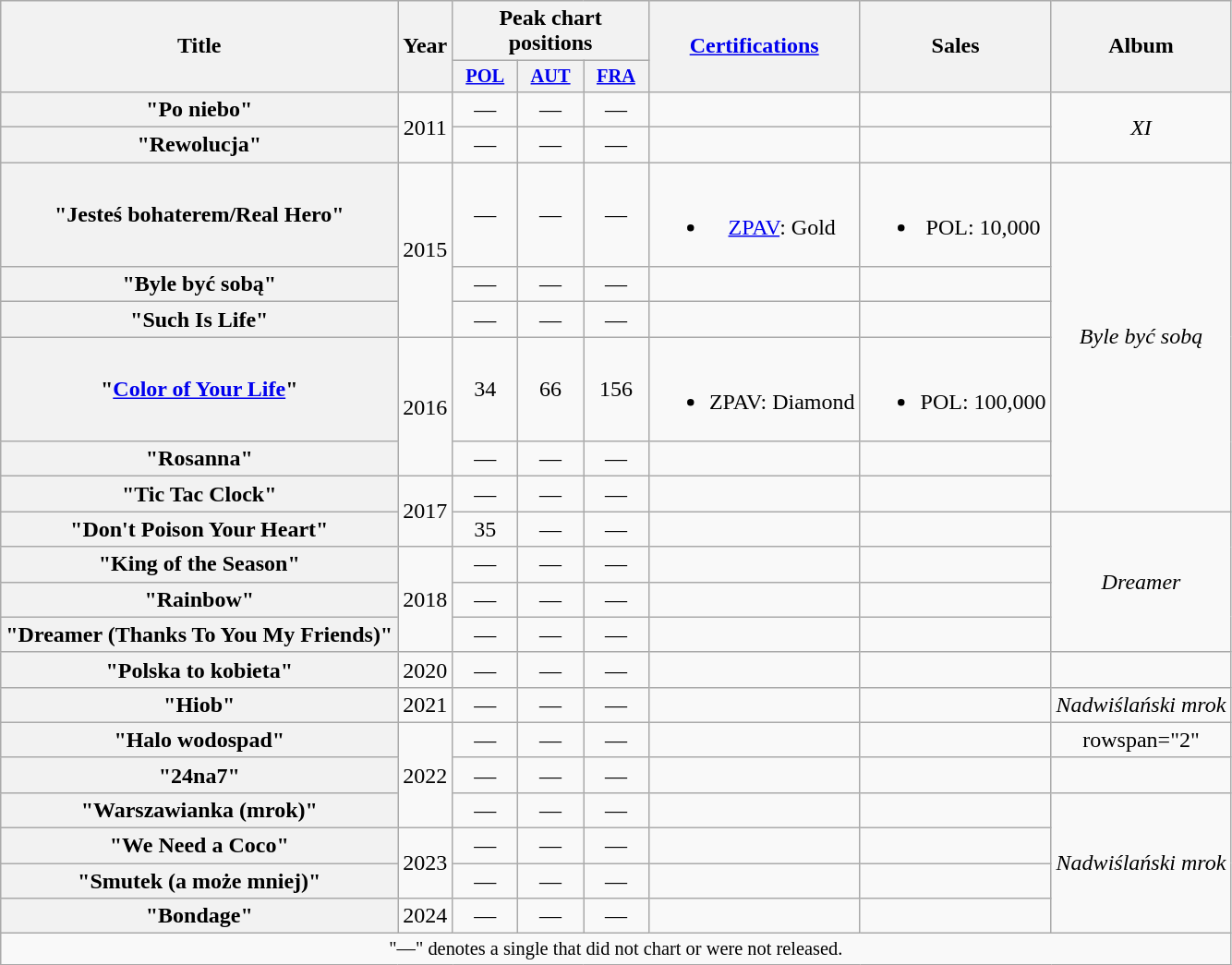<table class="wikitable plainrowheaders" style="text-align:center;">
<tr>
<th scope="col" rowspan="2">Title</th>
<th scope="col" rowspan="2">Year</th>
<th scope="col" colspan="3">Peak chart positions</th>
<th scope="col" rowspan="2"><a href='#'>Certifications</a></th>
<th scope="col" rowspan="2">Sales</th>
<th scope="col" rowspan="2">Album</th>
</tr>
<tr>
<th scope="col" style="width:3em;font-size:85%;"><a href='#'>POL</a><br></th>
<th scope="col" style="width:3em;font-size:85%;"><a href='#'>AUT</a><br></th>
<th scope="col" style="width:3em;font-size:85%;"><a href='#'>FRA</a><br></th>
</tr>
<tr>
<th scope="row">"Po niebo"</th>
<td rowspan="2">2011</td>
<td>—</td>
<td>—</td>
<td>—</td>
<td></td>
<td></td>
<td rowspan="2"><em>XI</em></td>
</tr>
<tr>
<th scope="row">"Rewolucja"</th>
<td>—</td>
<td>—</td>
<td>—</td>
<td></td>
<td></td>
</tr>
<tr>
<th scope="row">"Jesteś bohaterem/Real Hero"</th>
<td rowspan="3">2015</td>
<td>—</td>
<td>—</td>
<td>—</td>
<td><br><ul><li><a href='#'>ZPAV</a>: Gold</li></ul></td>
<td><br><ul><li>POL: 10,000</li></ul></td>
<td rowspan="6"><em>Byle być sobą</em></td>
</tr>
<tr>
<th scope="row">"Byle być sobą"</th>
<td>—</td>
<td>—</td>
<td>—</td>
<td></td>
<td></td>
</tr>
<tr>
<th scope="row">"Such Is Life"</th>
<td>—</td>
<td>—</td>
<td>—</td>
<td></td>
<td></td>
</tr>
<tr>
<th scope="row">"<a href='#'>Color of Your Life</a>"</th>
<td rowspan="2">2016</td>
<td>34</td>
<td>66</td>
<td>156</td>
<td><br><ul><li>ZPAV: Diamond</li></ul></td>
<td><br><ul><li>POL: 100,000</li></ul></td>
</tr>
<tr>
<th scope="row">"Rosanna"</th>
<td>—</td>
<td>—</td>
<td>—</td>
<td></td>
<td></td>
</tr>
<tr>
<th scope="row">"Tic Tac Clock"</th>
<td rowspan="2">2017</td>
<td>—</td>
<td>—</td>
<td>—</td>
<td></td>
<td></td>
</tr>
<tr>
<th scope="row">"Don't Poison Your Heart"</th>
<td>35</td>
<td>—</td>
<td>—</td>
<td></td>
<td></td>
<td rowspan="4"><em>Dreamer</em></td>
</tr>
<tr>
<th scope="row">"King of the Season"</th>
<td rowspan="3">2018</td>
<td>—</td>
<td>—</td>
<td>—</td>
<td></td>
<td></td>
</tr>
<tr>
<th scope="row">"Rainbow"</th>
<td>—</td>
<td>—</td>
<td>—</td>
<td></td>
<td></td>
</tr>
<tr>
<th scope="row">"Dreamer (Thanks To You My Friends)"</th>
<td>—</td>
<td>—</td>
<td>—</td>
<td></td>
<td></td>
</tr>
<tr>
<th scope="row">"Polska to kobieta"<br></th>
<td>2020</td>
<td>—</td>
<td>—</td>
<td>—</td>
<td></td>
<td></td>
<td></td>
</tr>
<tr>
<th scope="row">"Hiob"</th>
<td>2021</td>
<td>—</td>
<td>—</td>
<td>—</td>
<td></td>
<td></td>
<td><em>Nadwiślański mrok</em></td>
</tr>
<tr>
<th scope="row">"Halo wodospad"</th>
<td rowspan="3">2022</td>
<td>—</td>
<td>—</td>
<td>—</td>
<td></td>
<td></td>
<td>rowspan="2" </td>
</tr>
<tr>
<th scope="row">"24na7"</th>
<td>—</td>
<td>—</td>
<td>—</td>
<td></td>
<td></td>
</tr>
<tr>
<th scope="row">"Warszawianka (mrok)"</th>
<td>—</td>
<td>—</td>
<td>—</td>
<td></td>
<td></td>
<td rowspan="4"><em>Nadwiślański mrok</em></td>
</tr>
<tr>
<th scope="row">"We Need a Coco"</th>
<td rowspan="2">2023</td>
<td>—</td>
<td>—</td>
<td>—</td>
<td></td>
<td></td>
</tr>
<tr>
<th scope="row">"Smutek (a może mniej)"</th>
<td>—</td>
<td>—</td>
<td>—</td>
<td></td>
<td></td>
</tr>
<tr>
<th scope="row">"Bondage"</th>
<td>2024</td>
<td>—</td>
<td>—</td>
<td>—</td>
<td></td>
<td></td>
</tr>
<tr>
<td colspan="8" style="text-align:center; font-size:85%;">"—" denotes a single that did not chart or were not released.</td>
</tr>
</table>
